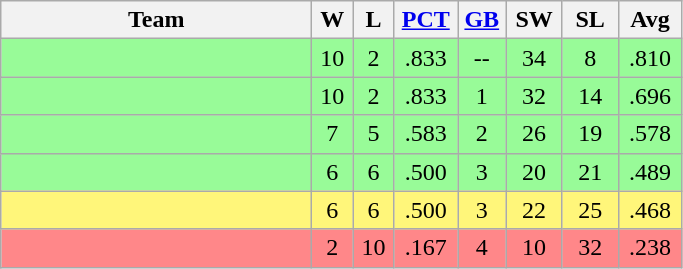<table class=wikitable style="text-align:center;">
<tr>
<th style="width:200px;">Team</th>
<th width=20px>W</th>
<th width=20px>L</th>
<th width=35px><a href='#'>PCT</a></th>
<th width=25px><a href='#'>GB</a></th>
<th width=30px>SW</th>
<th width=30px>SL</th>
<th width=35px>Avg</th>
</tr>
<tr style="background:#98fb98;">
<td align=left></td>
<td>10</td>
<td>2</td>
<td>.833</td>
<td>--</td>
<td>34</td>
<td>8</td>
<td>.810</td>
</tr>
<tr style="background:#98fb98;">
<td align=left></td>
<td>10</td>
<td>2</td>
<td>.833</td>
<td>1</td>
<td>32</td>
<td>14</td>
<td>.696</td>
</tr>
<tr style="background:#98fb98;">
<td align=left></td>
<td>7</td>
<td>5</td>
<td>.583</td>
<td>2</td>
<td>26</td>
<td>19</td>
<td>.578</td>
</tr>
<tr style="background:#98fb98;">
<td align=left></td>
<td>6</td>
<td>6</td>
<td>.500</td>
<td>3</td>
<td>20</td>
<td>21</td>
<td>.489</td>
</tr>
<tr style="background:#fff67a;">
<td align=left></td>
<td>6</td>
<td>6</td>
<td>.500</td>
<td>3</td>
<td>22</td>
<td>25</td>
<td>.468</td>
</tr>
<tr style="background:#ff8789;">
<td align=left></td>
<td>2</td>
<td>10</td>
<td>.167</td>
<td>4</td>
<td>10</td>
<td>32</td>
<td>.238</td>
</tr>
</table>
